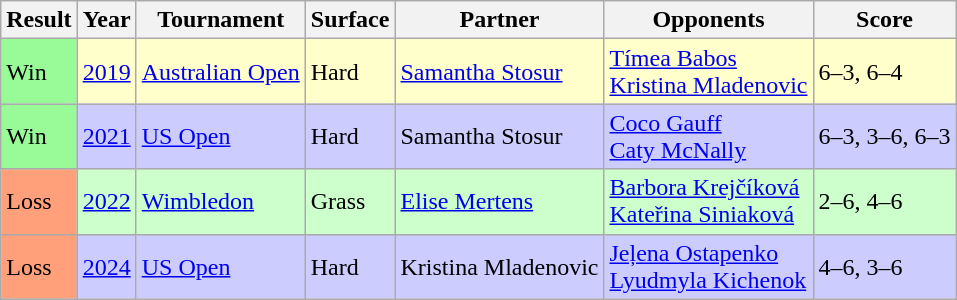<table class="sortable wikitable">
<tr>
<th>Result</th>
<th>Year</th>
<th>Tournament</th>
<th>Surface</th>
<th>Partner</th>
<th>Opponents</th>
<th class="unsortable">Score</th>
</tr>
<tr bgcolor="#FFFFCC">
<td bgcolor="98FB98">Win</td>
<td><a href='#'>2019</a></td>
<td><a href='#'>Australian Open</a></td>
<td>Hard</td>
<td> <a href='#'>Samantha Stosur</a></td>
<td> <a href='#'>Tímea Babos</a> <br>  <a href='#'>Kristina Mladenovic</a></td>
<td>6–3, 6–4</td>
</tr>
<tr style="background:#ccf;">
<td bgcolor=98FB98>Win</td>
<td><a href='#'>2021</a></td>
<td><a href='#'>US Open</a></td>
<td>Hard</td>
<td> Samantha Stosur</td>
<td> <a href='#'>Coco Gauff</a> <br>  <a href='#'>Caty McNally</a></td>
<td>6–3, 3–6, 6–3</td>
</tr>
<tr bgcolor="#CFC">
<td bgcolor=FFA07A>Loss</td>
<td><a href='#'>2022</a></td>
<td><a href='#'>Wimbledon</a></td>
<td>Grass</td>
<td> <a href='#'>Elise Mertens</a></td>
<td> <a href='#'>Barbora Krejčíková</a> <br>  <a href='#'>Kateřina Siniaková</a></td>
<td>2–6, 4–6</td>
</tr>
<tr style=background:#ccf>
<td bgcolor=FFA07A>Loss</td>
<td><a href='#'>2024</a></td>
<td><a href='#'>US Open</a></td>
<td>Hard</td>
<td> Kristina Mladenovic</td>
<td> <a href='#'>Jeļena Ostapenko</a> <br>  <a href='#'>Lyudmyla Kichenok</a></td>
<td>4–6, 3–6</td>
</tr>
</table>
